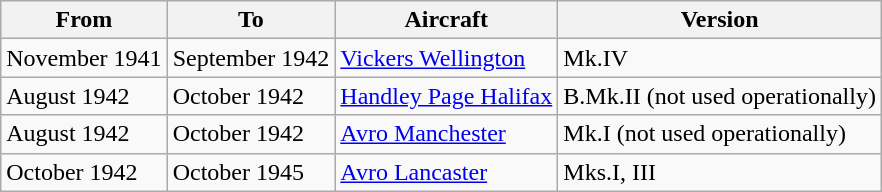<table class="wikitable">
<tr>
<th>From</th>
<th>To</th>
<th>Aircraft</th>
<th>Version</th>
</tr>
<tr>
<td>November 1941</td>
<td>September 1942</td>
<td><a href='#'>Vickers Wellington</a></td>
<td>Mk.IV</td>
</tr>
<tr>
<td>August 1942</td>
<td>October 1942</td>
<td><a href='#'>Handley Page Halifax</a></td>
<td>B.Mk.II (not used operationally)</td>
</tr>
<tr>
<td>August 1942</td>
<td>October 1942</td>
<td><a href='#'>Avro Manchester</a></td>
<td>Mk.I (not used operationally)</td>
</tr>
<tr>
<td>October 1942</td>
<td>October 1945</td>
<td><a href='#'>Avro Lancaster</a></td>
<td>Mks.I, III</td>
</tr>
</table>
